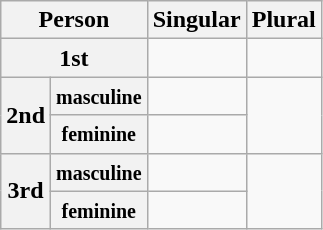<table class="wikitable">
<tr>
<th colspan="2">Person</th>
<th>Singular</th>
<th>Plural</th>
</tr>
<tr>
<th colspan="2">1st</th>
<td><br><em></em></td>
<td><br><em></em></td>
</tr>
<tr>
<th rowspan="2">2nd</th>
<th><small>masculine</small></th>
<td><br><em></em></td>
<td rowspan="2"><br><em></em></td>
</tr>
<tr>
<th><small>feminine</small></th>
<td><br><em></em></td>
</tr>
<tr>
<th rowspan="2">3rd</th>
<th><small>masculine</small></th>
<td><br><em></em></td>
<td rowspan="2"><br><em></em></td>
</tr>
<tr>
<th><small>feminine</small></th>
<td><br><em></em></td>
</tr>
</table>
